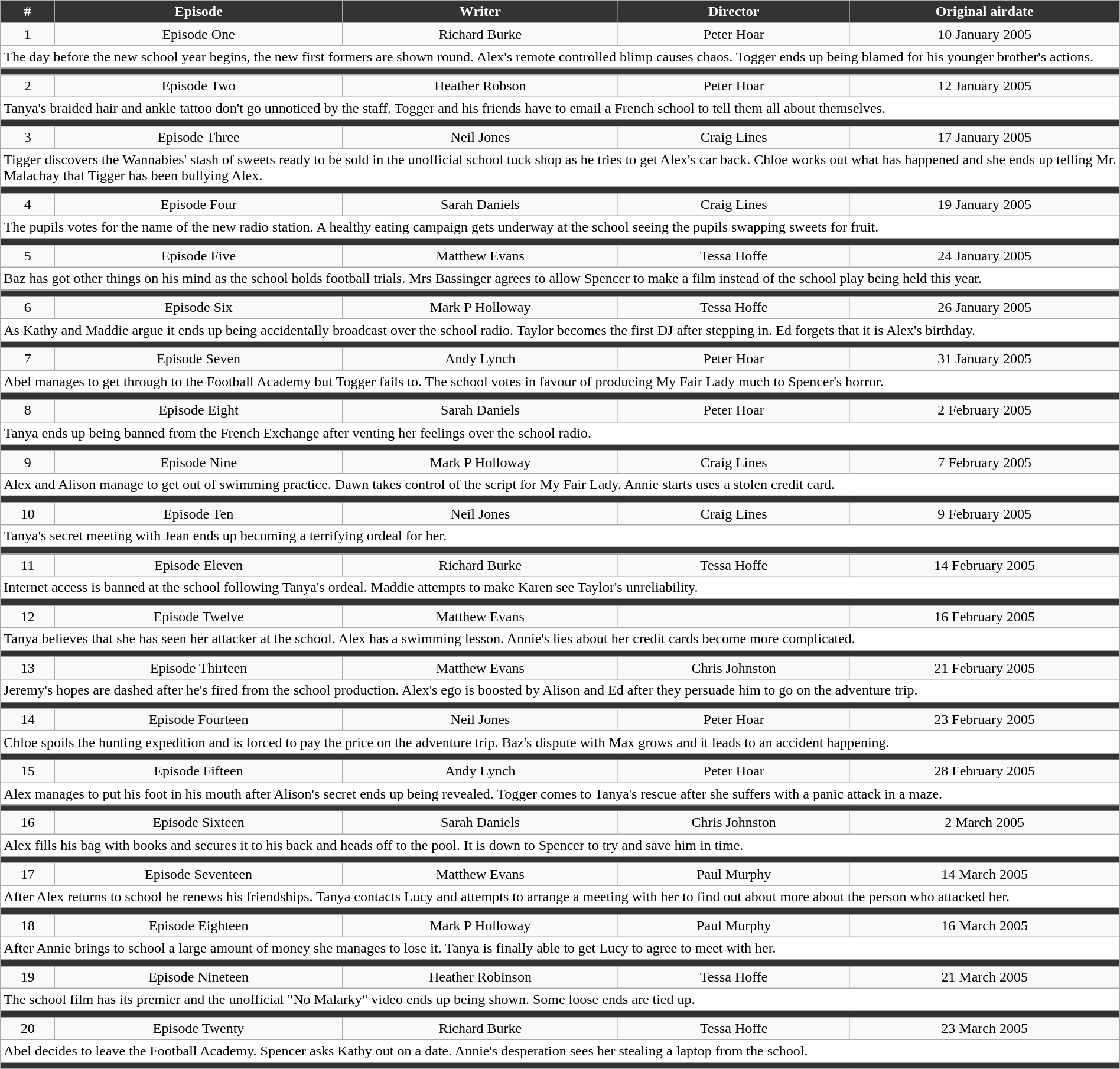<table class="wikitable" style="width:100%;">
<tr>
<th style="background-color: #333333; color:white">#</th>
<th style="background: #333333; color:white">Episode</th>
<th style="background: #333333; color:white">Writer</th>
<th style="background: #333333; color:white">Director</th>
<th style="background: #333333; color:white">Original airdate</th>
</tr>
<tr>
<td align="center">1</td>
<td align="center">Episode One</td>
<td align="center">Richard Burke</td>
<td align="center">Peter Hoar</td>
<td align="center">10 January 2005</td>
</tr>
<tr>
<td style="background:white" colspan="5">The day before the new school year begins, the new first formers are shown round. Alex's remote controlled blimp causes chaos. Togger ends up being blamed for his younger brother's actions.</td>
</tr>
<tr style="background:#333333; height:2px">
<td colspan="5"></td>
</tr>
<tr>
<td align="center">2</td>
<td align="center">Episode Two</td>
<td align="center">Heather Robson</td>
<td align="center">Peter Hoar</td>
<td align="center">12 January 2005</td>
</tr>
<tr>
<td style="background:white" colspan="5">Tanya's braided hair and ankle tattoo don't go unnoticed by the staff. Togger and his friends have to email a French school to tell them all about themselves.</td>
</tr>
<tr style="background:#333333; height:2px">
<td colspan="5"></td>
</tr>
<tr>
<td align="center">3</td>
<td align="center">Episode Three</td>
<td align="center">Neil Jones</td>
<td align="center">Craig Lines</td>
<td align="center">17 January 2005</td>
</tr>
<tr>
<td style="background:white" colspan="5">Tigger discovers the Wannabies' stash of sweets ready to be sold in the unofficial school tuck shop as he tries to get Alex's car back. Chloe works out what has happened and she ends up telling Mr. Malachay that Tigger has been bullying Alex.</td>
</tr>
<tr style="background:#333333; height:2px">
<td colspan="5"></td>
</tr>
<tr>
<td align="center">4</td>
<td align="center">Episode Four</td>
<td align="center">Sarah Daniels</td>
<td align="center">Craig Lines</td>
<td align="center">19 January 2005</td>
</tr>
<tr>
<td style="background:white" colspan="5">The pupils votes for the name of the new radio station. A healthy eating campaign gets underway at the school seeing the pupils swapping sweets for fruit.</td>
</tr>
<tr style="background:#333333; height:2px">
<td colspan="5"></td>
</tr>
<tr>
<td align="center">5</td>
<td align="center">Episode Five</td>
<td align="center">Matthew Evans</td>
<td align="center">Tessa Hoffe</td>
<td align="center">24 January 2005</td>
</tr>
<tr>
<td style="background:white" colspan="5">Baz has got other things on his mind as the school holds football trials. Mrs Bassinger agrees to allow Spencer to make a film instead of the school play being held this year.</td>
</tr>
<tr style="background:#333333; height:2px">
<td colspan="5"></td>
</tr>
<tr>
<td align="center">6</td>
<td align="center">Episode Six</td>
<td align="center">Mark P Holloway</td>
<td align="center">Tessa Hoffe</td>
<td align="center">26 January 2005</td>
</tr>
<tr>
<td style="background:white" colspan="5">As Kathy and Maddie argue it ends up being accidentally broadcast over the school radio. Taylor becomes the first DJ after stepping in. Ed forgets that it is Alex's birthday.</td>
</tr>
<tr style="background:#333333; height:2px">
<td colspan="5"></td>
</tr>
<tr>
<td align="center">7</td>
<td align="center">Episode Seven</td>
<td align="center">Andy Lynch</td>
<td align="center">Peter Hoar</td>
<td align="center">31 January 2005</td>
</tr>
<tr>
<td style="background:white" colspan="5">Abel manages to get through to the Football Academy but Togger fails to. The school votes in favour of producing My Fair Lady much to Spencer's horror.</td>
</tr>
<tr style="background:#333333; height:2px">
<td colspan="5"></td>
</tr>
<tr>
<td align="center">8</td>
<td align="center">Episode Eight</td>
<td align="center">Sarah Daniels</td>
<td align="center">Peter Hoar</td>
<td align="center">2 February 2005</td>
</tr>
<tr>
<td style="background:white" colspan="5">Tanya ends up being banned from the French Exchange after venting her feelings over the school radio.</td>
</tr>
<tr style="background:#333333; height:2px">
<td colspan="5"></td>
</tr>
<tr>
<td align="center">9</td>
<td align="center">Episode Nine</td>
<td align="center">Mark P Holloway</td>
<td align="center">Craig Lines</td>
<td align="center">7 February 2005</td>
</tr>
<tr>
<td style="background:white" colspan="5">Alex and Alison manage to get out of swimming practice. Dawn takes control of the script for My Fair Lady. Annie starts uses a stolen credit card.</td>
</tr>
<tr style="background:#333333; height:2px">
<td colspan="5"></td>
</tr>
<tr>
<td align="center">10</td>
<td align="center">Episode Ten</td>
<td align="center">Neil Jones</td>
<td align="center">Craig Lines</td>
<td align="center">9 February 2005</td>
</tr>
<tr>
<td style="background:white" colspan="5">Tanya's secret meeting with Jean ends up becoming a terrifying ordeal for her.</td>
</tr>
<tr style="background:#333333; height:2px">
<td colspan="5"></td>
</tr>
<tr>
<td align="center">11</td>
<td align="center">Episode Eleven</td>
<td align="center">Richard Burke</td>
<td align="center">Tessa Hoffe</td>
<td align="center">14 February 2005</td>
</tr>
<tr>
<td style="background:white" colspan="5">Internet access is banned at the school following Tanya's ordeal. Maddie attempts to make Karen see Taylor's unreliability.</td>
</tr>
<tr style="background:#333333; height:2px">
<td colspan="5"></td>
</tr>
<tr>
<td align="center">12</td>
<td align="center">Episode Twelve</td>
<td align="center">Matthew Evans</td>
<td align="center"></td>
<td align="center">16 February 2005</td>
</tr>
<tr>
<td style="background:white" colspan="5">Tanya believes that she has seen her attacker at the school. Alex has a swimming lesson. Annie's lies about her credit cards become more complicated.</td>
</tr>
<tr style="background:#333333; height:2px">
<td colspan="5"></td>
</tr>
<tr>
<td align="center">13</td>
<td align="center">Episode Thirteen</td>
<td align="center">Matthew Evans</td>
<td align="center">Chris Johnston</td>
<td align="center">21 February 2005</td>
</tr>
<tr>
<td style="background:white" colspan="5">Jeremy's hopes are dashed after he's fired from the school production. Alex's ego is boosted by Alison and Ed after they persuade him to go on the adventure trip.</td>
</tr>
<tr style="background:#333333; height:2px">
<td colspan="5"></td>
</tr>
<tr>
<td align="center">14</td>
<td align="center">Episode Fourteen</td>
<td align="center">Neil Jones</td>
<td align="center">Peter Hoar</td>
<td align="center">23 February 2005</td>
</tr>
<tr>
<td style="background:white" colspan="5">Chloe spoils the hunting expedition and is forced to pay the price on the adventure trip. Baz's dispute with Max grows and it leads to an accident happening.</td>
</tr>
<tr style="background:#333333; height:2px">
<td colspan="5"></td>
</tr>
<tr>
<td align="center">15</td>
<td align="center">Episode Fifteen</td>
<td align="center">Andy Lynch</td>
<td align="center">Peter Hoar</td>
<td align="center">28 February 2005</td>
</tr>
<tr>
<td style="background:white" colspan="5">Alex manages to put his foot in his mouth after Alison's secret ends up being revealed. Togger comes to Tanya's rescue after she suffers with a panic attack in a maze.</td>
</tr>
<tr style="background:#333333; height:2px">
<td colspan="5"></td>
</tr>
<tr>
<td align="center">16</td>
<td align="center">Episode Sixteen</td>
<td align="center">Sarah Daniels</td>
<td align="center">Chris Johnston</td>
<td align="center">2 March 2005</td>
</tr>
<tr>
<td style="background:white" colspan="5">Alex fills his bag with books and secures it to his back and heads off to the pool. It is down to Spencer to try and save him in time.</td>
</tr>
<tr style="background:#333333; height:2px">
<td colspan="5"></td>
</tr>
<tr>
<td align="center">17</td>
<td align="center">Episode Seventeen</td>
<td align="center">Matthew Evans</td>
<td align="center">Paul Murphy</td>
<td align="center">14 March 2005</td>
</tr>
<tr>
<td style="background:white" colspan="5">After Alex returns to school he renews his friendships. Tanya contacts Lucy and attempts to arrange a meeting with her to find out about more about the person who attacked her.</td>
</tr>
<tr style="background:#333333; height:2px">
<td colspan="5"></td>
</tr>
<tr>
<td align="center">18</td>
<td align="center">Episode Eighteen</td>
<td align="center">Mark P Holloway</td>
<td align="center">Paul Murphy</td>
<td align="center">16 March 2005</td>
</tr>
<tr>
<td style="background:white" colspan="5">After Annie brings to school a large amount of money she manages to lose it. Tanya is finally able to get Lucy to agree to meet with her.</td>
</tr>
<tr style="background:#333333; height:2px">
<td colspan="5"></td>
</tr>
<tr>
</tr>
<tr>
<td align="center">19</td>
<td align="center">Episode Nineteen</td>
<td align="center">Heather Robinson</td>
<td align="center">Tessa Hoffe</td>
<td align="center">21 March 2005</td>
</tr>
<tr>
<td style="background:white" colspan="5">The school film has its premier and the unofficial "No Malarky" video ends up being shown. Some loose ends are tied up.</td>
</tr>
<tr style="background:#333333; height:2px">
<td colspan="5"></td>
</tr>
<tr>
<td align="center">20</td>
<td align="center">Episode Twenty</td>
<td align="center">Richard Burke</td>
<td align="center">Tessa Hoffe</td>
<td align="center">23 March 2005</td>
</tr>
<tr>
<td style="background:white" colspan="5">Abel decides to leave the Football Academy. Spencer asks Kathy out on a date. Annie's desperation sees her stealing a laptop from the school.</td>
</tr>
<tr style="background:#333333; height:2px">
<td colspan="5"></td>
</tr>
<tr>
</tr>
</table>
